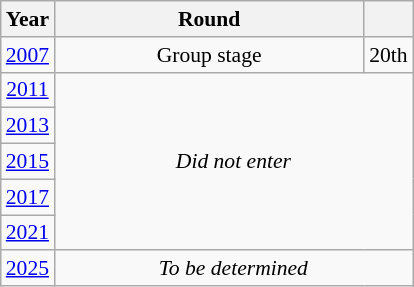<table class="wikitable" style="text-align: center; font-size:90%">
<tr>
<th>Year</th>
<th style="width:200px">Round</th>
<th></th>
</tr>
<tr>
<td><a href='#'>2007</a></td>
<td>Group stage</td>
<td>20th</td>
</tr>
<tr>
<td><a href='#'>2011</a></td>
<td colspan="2" rowspan="5"><em>Did not enter</em></td>
</tr>
<tr>
<td><a href='#'>2013</a></td>
</tr>
<tr>
<td><a href='#'>2015</a></td>
</tr>
<tr>
<td><a href='#'>2017</a></td>
</tr>
<tr>
<td><a href='#'>2021</a></td>
</tr>
<tr>
<td><a href='#'>2025</a></td>
<td colspan="2"><em>To be determined</em></td>
</tr>
</table>
